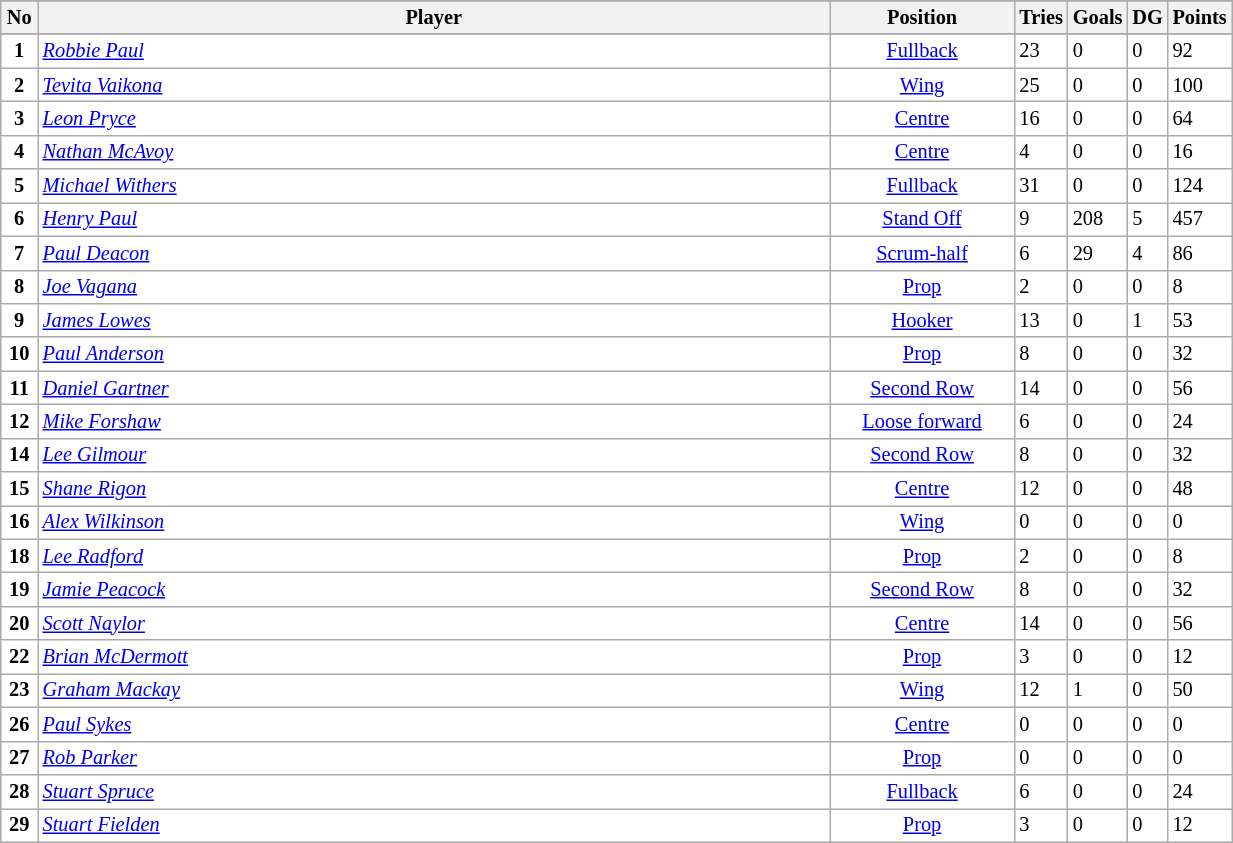<table class="wikitable sortable" width="65%" style="font-size:85%">
<tr bgcolor="#efefef">
</tr>
<tr bgcolor="#efefef">
<th width=3%>No</th>
<th !width=47%>Player</th>
<th width=15%>Position</th>
<th width="20">Tries</th>
<th width="20">Goals</th>
<th width="20">DG</th>
<th width="20">Points</th>
</tr>
<tr bgcolor=#FFFFFF>
</tr>
<tr bgcolor=#FFFFFF>
<td align=center><strong>1</strong></td>
<td><em><a href='#'>Robbie Paul</a></em></td>
<td align=center><a href='#'>Fullback</a></td>
<td align=centre>23</td>
<td align=centre>0</td>
<td align=centre>0</td>
<td align=centre>92</td>
</tr>
<tr bgcolor=#FFFFFF>
<td align=center><strong>2</strong></td>
<td><em><a href='#'>Tevita Vaikona</a></em></td>
<td align=center><a href='#'>Wing</a></td>
<td align=centre>25</td>
<td align=centre>0</td>
<td align=centre>0</td>
<td align=centre>100</td>
</tr>
<tr bgcolor=#FFFFFF>
<td align=center><strong>3</strong></td>
<td><em><a href='#'>Leon Pryce</a></em></td>
<td align=center><a href='#'>Centre</a></td>
<td align=centre>16</td>
<td align=centre>0</td>
<td align=centre>0</td>
<td align=centre>64</td>
</tr>
<tr bgcolor=#FFFFFF>
<td align=center><strong>4</strong></td>
<td><em><a href='#'>Nathan McAvoy</a></em></td>
<td align=center><a href='#'>Centre</a></td>
<td align=centre>4</td>
<td align=centre>0</td>
<td align=centre>0</td>
<td align=centre>16</td>
</tr>
<tr bgcolor=#FFFFFF>
<td align=center><strong>5</strong></td>
<td><em><a href='#'>Michael Withers</a></em></td>
<td align=center><a href='#'>Fullback</a></td>
<td align=centre>31</td>
<td align=centre>0</td>
<td align=centre>0</td>
<td align=centre>124</td>
</tr>
<tr bgcolor=#FFFFFF>
<td align=center><strong>6</strong></td>
<td><em><a href='#'>Henry Paul</a></em></td>
<td align=center><a href='#'>Stand Off</a></td>
<td align=centre>9</td>
<td align=centre>208</td>
<td align=centre>5</td>
<td align=centre>457</td>
</tr>
<tr bgcolor=#FFFFFF>
<td align=center><strong>7</strong></td>
<td><em><a href='#'>Paul Deacon</a></em></td>
<td align=center><a href='#'>Scrum-half</a></td>
<td align=centre>6</td>
<td align=centre>29</td>
<td align=centre>4</td>
<td align=centre>86</td>
</tr>
<tr bgcolor=#FFFFFF>
<td align=center><strong>8</strong></td>
<td><em><a href='#'>Joe Vagana</a></em></td>
<td align=center><a href='#'>Prop</a></td>
<td align=centre>2</td>
<td align=centre>0</td>
<td align=centre>0</td>
<td align=centre>8</td>
</tr>
<tr bgcolor=#FFFFFF>
<td align=center><strong>9</strong></td>
<td><em><a href='#'>James Lowes</a></em></td>
<td align=center><a href='#'>Hooker</a></td>
<td align=centre>13</td>
<td align=centre>0</td>
<td align=centre>1</td>
<td align=centre>53</td>
</tr>
<tr bgcolor=#FFFFFF>
<td align=center><strong>10</strong></td>
<td><em><a href='#'>Paul Anderson</a></em></td>
<td align=center><a href='#'>Prop</a></td>
<td align=centre>8</td>
<td align=centre>0</td>
<td align=centre>0</td>
<td align=centre>32</td>
</tr>
<tr bgcolor=#FFFFFF>
<td align=center><strong>11</strong></td>
<td><em><a href='#'>Daniel Gartner</a></em></td>
<td align=center><a href='#'>Second Row</a></td>
<td align=centre>14</td>
<td align=centre>0</td>
<td align=centre>0</td>
<td align=centre>56</td>
</tr>
<tr bgcolor=#FFFFFF>
<td align=center><strong>12</strong></td>
<td><em><a href='#'>Mike Forshaw</a></em></td>
<td align=center><a href='#'>Loose forward</a></td>
<td align=centre>6</td>
<td align=centre>0</td>
<td align=centre>0</td>
<td align=centre>24</td>
</tr>
<tr bgcolor=#FFFFFF>
<td align=center><strong>14</strong></td>
<td><em><a href='#'>Lee Gilmour</a></em></td>
<td align=center><a href='#'>Second Row</a></td>
<td align=centre>8</td>
<td align=centre>0</td>
<td align=centre>0</td>
<td align=centre>32</td>
</tr>
<tr bgcolor=#FFFFFF>
<td align=center><strong>15</strong></td>
<td><em><a href='#'>Shane Rigon</a></em></td>
<td align=center><a href='#'>Centre</a></td>
<td align=centre>12</td>
<td align=centre>0</td>
<td align=centre>0</td>
<td align=centre>48</td>
</tr>
<tr bgcolor=#FFFFFF>
<td align=center><strong>16</strong></td>
<td><em><a href='#'>Alex Wilkinson</a></em></td>
<td align=center><a href='#'>Wing</a></td>
<td align=centre>0</td>
<td align=centre>0</td>
<td align=centre>0</td>
<td align=centre>0</td>
</tr>
<tr bgcolor=#FFFFFF>
<td align=center><strong>18</strong></td>
<td><em><a href='#'>Lee Radford</a></em></td>
<td align=center><a href='#'>Prop</a></td>
<td align=centre>2</td>
<td align=centre>0</td>
<td align=centre>0</td>
<td align=centre>8</td>
</tr>
<tr bgcolor=#FFFFFF>
<td align=center><strong>19</strong></td>
<td><em><a href='#'>Jamie Peacock</a></em></td>
<td align=center><a href='#'>Second Row</a></td>
<td align=centre>8</td>
<td align=centre>0</td>
<td align=centre>0</td>
<td align=centre>32</td>
</tr>
<tr bgcolor=#FFFFFF>
<td align=center><strong>20</strong></td>
<td><em><a href='#'>Scott Naylor</a></em></td>
<td align=center><a href='#'>Centre</a></td>
<td align=centre>14</td>
<td align=centre>0</td>
<td align=centre>0</td>
<td align=centre>56</td>
</tr>
<tr bgcolor=#FFFFFF>
<td align=center><strong>22</strong></td>
<td><em><a href='#'>Brian McDermott</a></em></td>
<td align=center><a href='#'>Prop</a></td>
<td align=centre>3</td>
<td align=centre>0</td>
<td align=centre>0</td>
<td align=centre>12</td>
</tr>
<tr bgcolor=#FFFFFF>
<td align=center><strong>23</strong></td>
<td><em><a href='#'>Graham Mackay</a></em></td>
<td align=center><a href='#'>Wing</a></td>
<td align=centre>12</td>
<td align=centre>1</td>
<td align=centre>0</td>
<td align=centre>50</td>
</tr>
<tr bgcolor=#FFFFFF>
<td align=center><strong>26</strong></td>
<td><em><a href='#'>Paul Sykes</a></em></td>
<td align=center><a href='#'>Centre</a></td>
<td align=centre>0</td>
<td align=centre>0</td>
<td align=centre>0</td>
<td align=centre>0</td>
</tr>
<tr bgcolor=#FFFFFF>
<td align=center><strong>27</strong></td>
<td><em><a href='#'>Rob Parker</a></em></td>
<td align=center><a href='#'>Prop</a></td>
<td align=centre>0</td>
<td align=centre>0</td>
<td align=centre>0</td>
<td align=centre>0</td>
</tr>
<tr bgcolor=#FFFFFF>
<td align=center><strong>28</strong></td>
<td><em><a href='#'>Stuart Spruce</a></em></td>
<td align=center><a href='#'>Fullback</a></td>
<td align=centre>6</td>
<td align=centre>0</td>
<td align=centre>0</td>
<td align=centre>24</td>
</tr>
<tr bgcolor=#FFFFFF>
<td align=center><strong>29</strong></td>
<td><em><a href='#'>Stuart Fielden</a></em></td>
<td align=center><a href='#'>Prop</a></td>
<td align=centre>3</td>
<td align=centre>0</td>
<td align=centre>0</td>
<td align=centre>12</td>
</tr>
</table>
